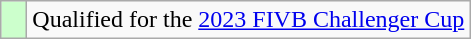<table class="wikitable" style="text-align:left">
<tr>
<td width=10px bgcolor=#ccffcc></td>
<td>Qualified for the <a href='#'>2023 FIVB Challenger Cup</a></td>
</tr>
</table>
